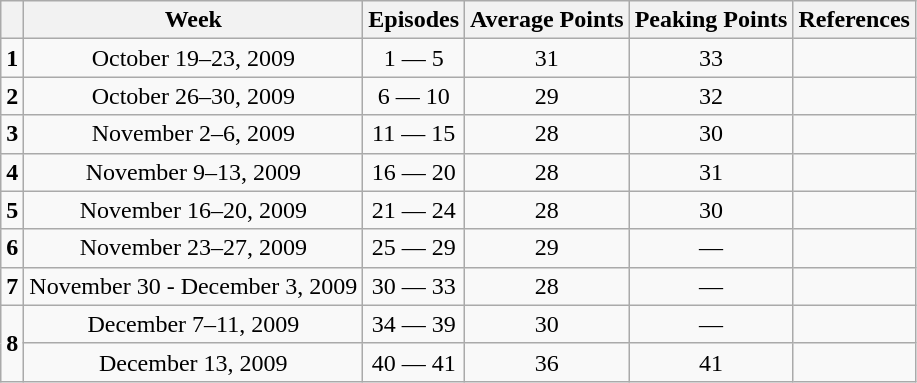<table class="wikitable" style="text-align:center">
<tr>
<th></th>
<th>Week</th>
<th>Episodes</th>
<th>Average Points</th>
<th>Peaking Points</th>
<th>References</th>
</tr>
<tr>
<td><strong>1</strong></td>
<td>October 19–23, 2009</td>
<td>1 — 5</td>
<td>31</td>
<td>33</td>
<td></td>
</tr>
<tr>
<td><strong>2</strong></td>
<td>October 26–30, 2009</td>
<td>6 — 10</td>
<td>29</td>
<td>32</td>
<td></td>
</tr>
<tr>
<td><strong>3</strong></td>
<td>November 2–6, 2009</td>
<td>11 — 15</td>
<td>28</td>
<td>30</td>
<td></td>
</tr>
<tr>
<td><strong>4</strong></td>
<td>November 9–13, 2009</td>
<td>16 — 20</td>
<td>28</td>
<td>31</td>
<td></td>
</tr>
<tr>
<td><strong>5</strong></td>
<td>November 16–20, 2009</td>
<td>21 — 24</td>
<td>28</td>
<td>30</td>
<td></td>
</tr>
<tr>
<td><strong>6</strong></td>
<td>November 23–27, 2009</td>
<td>25 — 29</td>
<td>29</td>
<td>—</td>
<td></td>
</tr>
<tr>
<td><strong>7</strong></td>
<td>November 30 - December 3, 2009</td>
<td>30 — 33</td>
<td>28</td>
<td>—</td>
<td></td>
</tr>
<tr>
<td rowspan="2"><strong>8</strong></td>
<td>December 7–11, 2009</td>
<td>34 — 39</td>
<td>30</td>
<td>—</td>
<td></td>
</tr>
<tr>
<td>December 13, 2009</td>
<td>40 — 41</td>
<td>36</td>
<td>41</td>
<td></td>
</tr>
</table>
